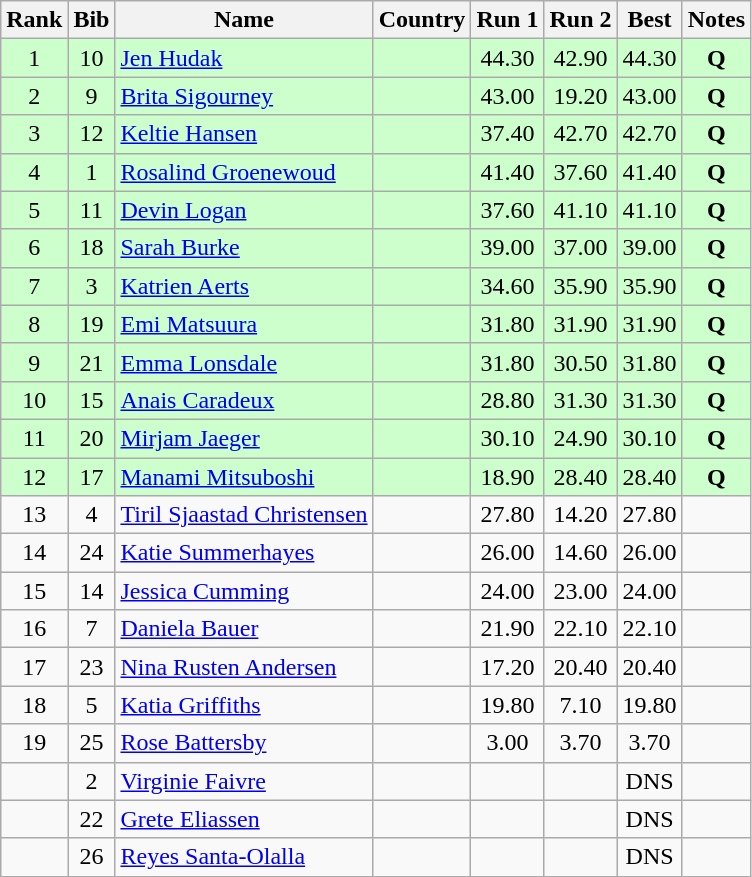<table class="wikitable sortable" style="text-align:center">
<tr>
<th>Rank</th>
<th>Bib</th>
<th>Name</th>
<th>Country</th>
<th>Run 1</th>
<th>Run 2</th>
<th>Best</th>
<th>Notes</th>
</tr>
<tr bgcolor="#ccffcc">
<td>1</td>
<td>10</td>
<td align=left><a href='#'>Jen Hudak</a></td>
<td align=left></td>
<td>44.30</td>
<td>42.90</td>
<td>44.30</td>
<td><strong>Q</strong></td>
</tr>
<tr bgcolor="#ccffcc">
<td>2</td>
<td>9</td>
<td align=left><a href='#'>Brita Sigourney</a></td>
<td align=left></td>
<td>43.00</td>
<td>19.20</td>
<td>43.00</td>
<td><strong>Q</strong></td>
</tr>
<tr bgcolor="#ccffcc">
<td>3</td>
<td>12</td>
<td align=left><a href='#'>Keltie Hansen</a></td>
<td align=left></td>
<td>37.40</td>
<td>42.70</td>
<td>42.70</td>
<td><strong>Q</strong></td>
</tr>
<tr bgcolor="#ccffcc">
<td>4</td>
<td>1</td>
<td align=left><a href='#'>Rosalind Groenewoud</a></td>
<td align=left></td>
<td>41.40</td>
<td>37.60</td>
<td>41.40</td>
<td><strong>Q</strong></td>
</tr>
<tr bgcolor="#ccffcc">
<td>5</td>
<td>11</td>
<td align=left><a href='#'>Devin Logan</a></td>
<td align=left></td>
<td>37.60</td>
<td>41.10</td>
<td>41.10</td>
<td><strong>Q</strong></td>
</tr>
<tr bgcolor="#ccffcc">
<td>6</td>
<td>18</td>
<td align=left><a href='#'>Sarah Burke</a></td>
<td align=left></td>
<td>39.00</td>
<td>37.00</td>
<td>39.00</td>
<td><strong>Q</strong></td>
</tr>
<tr bgcolor="#ccffcc">
<td>7</td>
<td>3</td>
<td align=left><a href='#'>Katrien Aerts</a></td>
<td align=left></td>
<td>34.60</td>
<td>35.90</td>
<td>35.90</td>
<td><strong>Q</strong></td>
</tr>
<tr bgcolor="#ccffcc">
<td>8</td>
<td>19</td>
<td align=left><a href='#'>Emi Matsuura</a></td>
<td align=left></td>
<td>31.80</td>
<td>31.90</td>
<td>31.90</td>
<td><strong>Q</strong></td>
</tr>
<tr bgcolor="#ccffcc">
<td>9</td>
<td>21</td>
<td align=left><a href='#'>Emma Lonsdale</a></td>
<td align=left></td>
<td>31.80</td>
<td>30.50</td>
<td>31.80</td>
<td><strong>Q</strong></td>
</tr>
<tr bgcolor="#ccffcc">
<td>10</td>
<td>15</td>
<td align=left><a href='#'>Anais Caradeux</a></td>
<td align=left></td>
<td>28.80</td>
<td>31.30</td>
<td>31.30</td>
<td><strong>Q</strong></td>
</tr>
<tr bgcolor="#ccffcc">
<td>11</td>
<td>20</td>
<td align=left><a href='#'>Mirjam Jaeger</a></td>
<td align=left></td>
<td>30.10</td>
<td>24.90</td>
<td>30.10</td>
<td><strong>Q</strong></td>
</tr>
<tr bgcolor="#ccffcc">
<td>12</td>
<td>17</td>
<td align=left><a href='#'>Manami Mitsuboshi</a></td>
<td align=left></td>
<td>18.90</td>
<td>28.40</td>
<td>28.40</td>
<td><strong>Q</strong></td>
</tr>
<tr>
<td>13</td>
<td>4</td>
<td align=left><a href='#'>Tiril Sjaastad Christensen</a></td>
<td align=left></td>
<td>27.80</td>
<td>14.20</td>
<td>27.80</td>
<td></td>
</tr>
<tr>
<td>14</td>
<td>24</td>
<td align=left><a href='#'>Katie Summerhayes</a></td>
<td align=left></td>
<td>26.00</td>
<td>14.60</td>
<td>26.00</td>
<td></td>
</tr>
<tr>
<td>15</td>
<td>14</td>
<td align=left><a href='#'>Jessica Cumming</a></td>
<td align=left></td>
<td>24.00</td>
<td>23.00</td>
<td>24.00</td>
<td></td>
</tr>
<tr>
<td>16</td>
<td>7</td>
<td align=left><a href='#'>Daniela Bauer</a></td>
<td align=left></td>
<td>21.90</td>
<td>22.10</td>
<td>22.10</td>
<td></td>
</tr>
<tr>
<td>17</td>
<td>23</td>
<td align=left><a href='#'>Nina Rusten Andersen</a></td>
<td align=left></td>
<td>17.20</td>
<td>20.40</td>
<td>20.40</td>
<td></td>
</tr>
<tr>
<td>18</td>
<td>5</td>
<td align=left><a href='#'>Katia Griffiths</a></td>
<td align=left></td>
<td>19.80</td>
<td>7.10</td>
<td>19.80</td>
<td></td>
</tr>
<tr>
<td>19</td>
<td>25</td>
<td align=left><a href='#'>Rose Battersby</a></td>
<td align=left></td>
<td>3.00</td>
<td>3.70</td>
<td>3.70</td>
<td></td>
</tr>
<tr>
<td></td>
<td>2</td>
<td align=left><a href='#'>Virginie Faivre</a></td>
<td align=left></td>
<td></td>
<td></td>
<td>DNS</td>
<td></td>
</tr>
<tr>
<td></td>
<td>22</td>
<td align=left><a href='#'>Grete Eliassen</a></td>
<td align=left></td>
<td></td>
<td></td>
<td>DNS</td>
<td></td>
</tr>
<tr>
<td></td>
<td>26</td>
<td align=left><a href='#'>Reyes Santa-Olalla</a></td>
<td align=left></td>
<td></td>
<td></td>
<td>DNS</td>
<td></td>
</tr>
</table>
